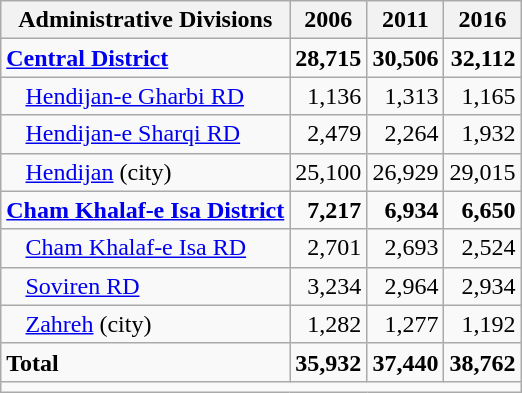<table class="wikitable">
<tr>
<th>Administrative Divisions</th>
<th>2006</th>
<th>2011</th>
<th>2016</th>
</tr>
<tr>
<td><strong><a href='#'>Central District</a></strong></td>
<td style="text-align: right;"><strong>28,715</strong></td>
<td style="text-align: right;"><strong>30,506</strong></td>
<td style="text-align: right;"><strong>32,112</strong></td>
</tr>
<tr>
<td style="padding-left: 1em;"><a href='#'>Hendijan-e Gharbi RD</a></td>
<td style="text-align: right;">1,136</td>
<td style="text-align: right;">1,313</td>
<td style="text-align: right;">1,165</td>
</tr>
<tr>
<td style="padding-left: 1em;"><a href='#'>Hendijan-e Sharqi RD</a></td>
<td style="text-align: right;">2,479</td>
<td style="text-align: right;">2,264</td>
<td style="text-align: right;">1,932</td>
</tr>
<tr>
<td style="padding-left: 1em;"><a href='#'>Hendijan</a> (city)</td>
<td style="text-align: right;">25,100</td>
<td style="text-align: right;">26,929</td>
<td style="text-align: right;">29,015</td>
</tr>
<tr>
<td><strong><a href='#'>Cham Khalaf-e Isa District</a></strong></td>
<td style="text-align: right;"><strong>7,217</strong></td>
<td style="text-align: right;"><strong>6,934</strong></td>
<td style="text-align: right;"><strong>6,650</strong></td>
</tr>
<tr>
<td style="padding-left: 1em;"><a href='#'>Cham Khalaf-e Isa RD</a></td>
<td style="text-align: right;">2,701</td>
<td style="text-align: right;">2,693</td>
<td style="text-align: right;">2,524</td>
</tr>
<tr>
<td style="padding-left: 1em;"><a href='#'>Soviren RD</a></td>
<td style="text-align: right;">3,234</td>
<td style="text-align: right;">2,964</td>
<td style="text-align: right;">2,934</td>
</tr>
<tr>
<td style="padding-left: 1em;"><a href='#'>Zahreh</a> (city)</td>
<td style="text-align: right;">1,282</td>
<td style="text-align: right;">1,277</td>
<td style="text-align: right;">1,192</td>
</tr>
<tr>
<td><strong>Total</strong></td>
<td style="text-align: right;"><strong>35,932</strong></td>
<td style="text-align: right;"><strong>37,440</strong></td>
<td style="text-align: right;"><strong>38,762</strong></td>
</tr>
<tr>
<td colspan=4></td>
</tr>
</table>
